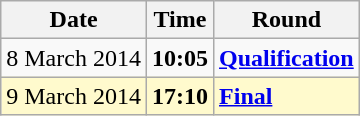<table class="wikitable">
<tr>
<th>Date</th>
<th>Time</th>
<th>Round</th>
</tr>
<tr>
<td>8 March 2014</td>
<td><strong>10:05</strong></td>
<td><strong><a href='#'>Qualification</a></strong></td>
</tr>
<tr style=background:lemonchiffon>
<td>9 March 2014</td>
<td><strong>17:10</strong></td>
<td><strong><a href='#'>Final</a></strong></td>
</tr>
</table>
